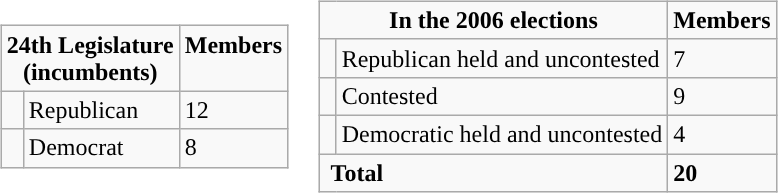<table>
<tr>
<td><br><table class="wikitable">
<tr>
<td colspan="2" rowspan="1" align="center" valign="top"><strong>24th Legislature<br>(incumbents)</strong></td>
<td style="vertical-align:top;"><strong>Members</strong><br></td>
</tr>
<tr>
<td style="background-color:"> </td>
<td>Republican</td>
<td>12</td>
</tr>
<tr>
<td style="background-color:"> </td>
<td>Democrat</td>
<td>8</td>
</tr>
</table>
</td>
<td style="vertical-align:top;"><br><table class="wikitable">
<tr>
<td colspan="2" rowspan="1" align="center"><strong>In the 2006 elections</strong></td>
<td style="vertical-align:top;"><strong>Members</strong><br></td>
</tr>
<tr>
<td style="background-color:"> </td>
<td>Republican held and uncontested</td>
<td>7</td>
</tr>
<tr>
<td style="background-color:"> </td>
<td>Contested</td>
<td>9</td>
</tr>
<tr>
<td style="background-color:"> </td>
<td>Democratic held and uncontested</td>
<td>4</td>
</tr>
<tr>
<td colspan="2" rowspan="1"> <strong>Total</strong><br></td>
<td><strong>20</strong></td>
</tr>
</table>
</td>
</tr>
</table>
